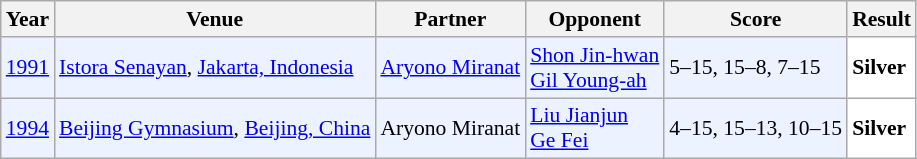<table class="sortable wikitable" style="font-size: 90%;">
<tr>
<th>Year</th>
<th>Venue</th>
<th>Partner</th>
<th>Opponent</th>
<th>Score</th>
<th>Result</th>
</tr>
<tr style="background:#ECF2FF">
<td align="center"><a href='#'>1991</a></td>
<td align="left"><a href='#'>Istora Senayan</a>, <a href='#'>Jakarta, Indonesia</a></td>
<td align="left"> <a href='#'>Aryono Miranat</a></td>
<td align="left"> <a href='#'>Shon Jin-hwan</a><br>  <a href='#'>Gil Young-ah</a></td>
<td align="left">5–15, 15–8, 7–15</td>
<td style="text-align:left; background:white"> <strong>Silver</strong></td>
</tr>
<tr style="background:#ECF2FF">
<td align="center"><a href='#'>1994</a></td>
<td align="left"><a href='#'>Beijing Gymnasium</a>, <a href='#'>Beijing, China</a></td>
<td align="left"> Aryono Miranat</td>
<td align="left"> <a href='#'>Liu Jianjun</a> <br>  <a href='#'>Ge Fei</a></td>
<td align="left">4–15, 15–13, 10–15</td>
<td style="text-align:left; background:white"> <strong>Silver</strong></td>
</tr>
</table>
